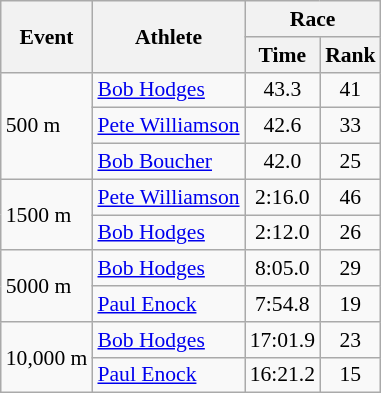<table class="wikitable" border="1" style="font-size:90%">
<tr>
<th rowspan=2>Event</th>
<th rowspan=2>Athlete</th>
<th colspan=2>Race</th>
</tr>
<tr>
<th>Time</th>
<th>Rank</th>
</tr>
<tr>
<td rowspan=3>500 m</td>
<td><a href='#'>Bob Hodges</a></td>
<td align=center>43.3</td>
<td align=center>41</td>
</tr>
<tr>
<td><a href='#'>Pete Williamson</a></td>
<td align=center>42.6</td>
<td align=center>33</td>
</tr>
<tr>
<td><a href='#'>Bob Boucher</a></td>
<td align=center>42.0</td>
<td align=center>25</td>
</tr>
<tr>
<td rowspan=2>1500 m</td>
<td><a href='#'>Pete Williamson</a></td>
<td align=center>2:16.0</td>
<td align=center>46</td>
</tr>
<tr>
<td><a href='#'>Bob Hodges</a></td>
<td align=center>2:12.0</td>
<td align=center>26</td>
</tr>
<tr>
<td rowspan=2>5000 m</td>
<td><a href='#'>Bob Hodges</a></td>
<td align=center>8:05.0</td>
<td align=center>29</td>
</tr>
<tr>
<td><a href='#'>Paul Enock</a></td>
<td align=center>7:54.8</td>
<td align=center>19</td>
</tr>
<tr>
<td rowspan=2>10,000 m</td>
<td><a href='#'>Bob Hodges</a></td>
<td align=center>17:01.9</td>
<td align=center>23</td>
</tr>
<tr>
<td><a href='#'>Paul Enock</a></td>
<td align=center>16:21.2</td>
<td align=center>15</td>
</tr>
</table>
